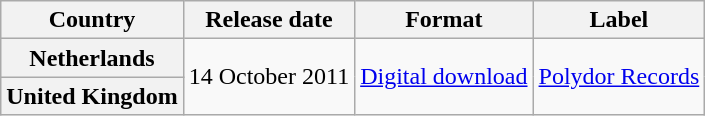<table class="wikitable plainrowheaders">
<tr>
<th scope="col">Country</th>
<th scope="col">Release date</th>
<th scope="col">Format</th>
<th scope="col">Label</th>
</tr>
<tr>
<th scope="row">Netherlands</th>
<td rowspan="2">14 October 2011</td>
<td rowspan="2"><a href='#'>Digital download</a></td>
<td rowspan="2"><a href='#'>Polydor Records</a></td>
</tr>
<tr>
<th scope="row">United Kingdom</th>
</tr>
</table>
